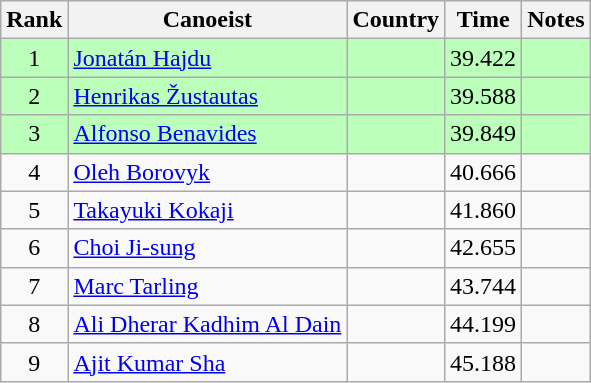<table class="wikitable" style="text-align:center">
<tr>
<th>Rank</th>
<th>Canoeist</th>
<th>Country</th>
<th>Time</th>
<th>Notes</th>
</tr>
<tr bgcolor=bbffbb>
<td>1</td>
<td align="left"><a href='#'>Jonatán Hajdu</a></td>
<td align="left"></td>
<td>39.422</td>
<td></td>
</tr>
<tr bgcolor=bbffbb>
<td>2</td>
<td align="left"><a href='#'>Henrikas Žustautas</a></td>
<td align="left"></td>
<td>39.588</td>
<td></td>
</tr>
<tr bgcolor=bbffbb>
<td>3</td>
<td align="left"><a href='#'>Alfonso Benavides</a></td>
<td align="left"></td>
<td>39.849</td>
<td></td>
</tr>
<tr>
<td>4</td>
<td align="left"><a href='#'>Oleh Borovyk</a></td>
<td align="left"></td>
<td>40.666</td>
<td></td>
</tr>
<tr>
<td>5</td>
<td align="left"><a href='#'>Takayuki Kokaji</a></td>
<td align="left"></td>
<td>41.860</td>
<td></td>
</tr>
<tr>
<td>6</td>
<td align="left"><a href='#'>Choi Ji-sung</a></td>
<td align="left"></td>
<td>42.655</td>
<td></td>
</tr>
<tr>
<td>7</td>
<td align="left"><a href='#'>Marc Tarling</a></td>
<td align="left"></td>
<td>43.744</td>
<td></td>
</tr>
<tr>
<td>8</td>
<td align="left"><a href='#'>Ali Dherar Kadhim Al Dain</a></td>
<td align="left"></td>
<td>44.199</td>
<td></td>
</tr>
<tr>
<td>9</td>
<td align="left"><a href='#'>Ajit Kumar Sha</a></td>
<td align="left"></td>
<td>45.188</td>
<td></td>
</tr>
</table>
